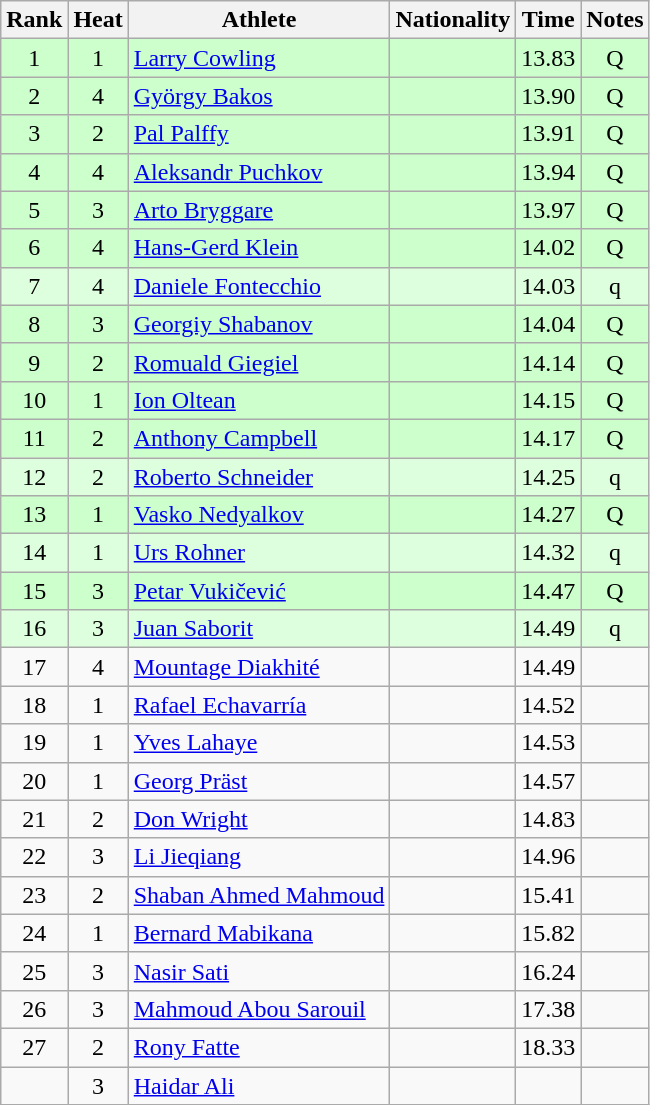<table class="wikitable sortable" style="text-align:center">
<tr>
<th>Rank</th>
<th>Heat</th>
<th>Athlete</th>
<th>Nationality</th>
<th>Time</th>
<th>Notes</th>
</tr>
<tr bgcolor=ccffcc>
<td>1</td>
<td>1</td>
<td align=left><a href='#'>Larry Cowling</a></td>
<td align=left></td>
<td>13.83</td>
<td>Q</td>
</tr>
<tr bgcolor=ccffcc>
<td>2</td>
<td>4</td>
<td align=left><a href='#'>György Bakos</a></td>
<td align=left></td>
<td>13.90</td>
<td>Q</td>
</tr>
<tr bgcolor=ccffcc>
<td>3</td>
<td>2</td>
<td align=left><a href='#'>Pal Palffy</a></td>
<td align=left></td>
<td>13.91</td>
<td>Q</td>
</tr>
<tr bgcolor=ccffcc>
<td>4</td>
<td>4</td>
<td align=left><a href='#'>Aleksandr Puchkov</a></td>
<td align=left></td>
<td>13.94</td>
<td>Q</td>
</tr>
<tr bgcolor=ccffcc>
<td>5</td>
<td>3</td>
<td align=left><a href='#'>Arto Bryggare</a></td>
<td align=left></td>
<td>13.97</td>
<td>Q</td>
</tr>
<tr bgcolor=ccffcc>
<td>6</td>
<td>4</td>
<td align=left><a href='#'>Hans-Gerd Klein</a></td>
<td align=left></td>
<td>14.02</td>
<td>Q</td>
</tr>
<tr bgcolor=ddffdd>
<td>7</td>
<td>4</td>
<td align=left><a href='#'>Daniele Fontecchio</a></td>
<td align=left></td>
<td>14.03</td>
<td>q</td>
</tr>
<tr bgcolor=ccffcc>
<td>8</td>
<td>3</td>
<td align=left><a href='#'>Georgiy Shabanov</a></td>
<td align=left></td>
<td>14.04</td>
<td>Q</td>
</tr>
<tr bgcolor=ccffcc>
<td>9</td>
<td>2</td>
<td align=left><a href='#'>Romuald Giegiel</a></td>
<td align=left></td>
<td>14.14</td>
<td>Q</td>
</tr>
<tr bgcolor=ccffcc>
<td>10</td>
<td>1</td>
<td align=left><a href='#'>Ion Oltean</a></td>
<td align=left></td>
<td>14.15</td>
<td>Q</td>
</tr>
<tr bgcolor=ccffcc>
<td>11</td>
<td>2</td>
<td align=left><a href='#'>Anthony Campbell</a></td>
<td align=left></td>
<td>14.17</td>
<td>Q</td>
</tr>
<tr bgcolor=ddffdd>
<td>12</td>
<td>2</td>
<td align=left><a href='#'>Roberto Schneider</a></td>
<td align=left></td>
<td>14.25</td>
<td>q</td>
</tr>
<tr bgcolor=ccffcc>
<td>13</td>
<td>1</td>
<td align=left><a href='#'>Vasko Nedyalkov</a></td>
<td align=left></td>
<td>14.27</td>
<td>Q</td>
</tr>
<tr bgcolor=ddffdd>
<td>14</td>
<td>1</td>
<td align=left><a href='#'>Urs Rohner</a></td>
<td align=left></td>
<td>14.32</td>
<td>q</td>
</tr>
<tr bgcolor=ccffcc>
<td>15</td>
<td>3</td>
<td align=left><a href='#'>Petar Vukičević</a></td>
<td align=left></td>
<td>14.47</td>
<td>Q</td>
</tr>
<tr bgcolor=ddffdd>
<td>16</td>
<td>3</td>
<td align=left><a href='#'>Juan Saborit</a></td>
<td align=left></td>
<td>14.49</td>
<td>q</td>
</tr>
<tr>
<td>17</td>
<td>4</td>
<td align=left><a href='#'>Mountage Diakhité</a></td>
<td align=left></td>
<td>14.49</td>
<td></td>
</tr>
<tr>
<td>18</td>
<td>1</td>
<td align=left><a href='#'>Rafael Echavarría</a></td>
<td align=left></td>
<td>14.52</td>
<td></td>
</tr>
<tr>
<td>19</td>
<td>1</td>
<td align=left><a href='#'>Yves Lahaye</a></td>
<td align=left></td>
<td>14.53</td>
<td></td>
</tr>
<tr>
<td>20</td>
<td>1</td>
<td align=left><a href='#'>Georg Präst</a></td>
<td align=left></td>
<td>14.57</td>
<td></td>
</tr>
<tr>
<td>21</td>
<td>2</td>
<td align=left><a href='#'>Don Wright</a></td>
<td align=left></td>
<td>14.83</td>
<td></td>
</tr>
<tr>
<td>22</td>
<td>3</td>
<td align=left><a href='#'>Li Jieqiang</a></td>
<td align=left></td>
<td>14.96</td>
<td></td>
</tr>
<tr>
<td>23</td>
<td>2</td>
<td align=left><a href='#'>Shaban Ahmed Mahmoud</a></td>
<td align=left></td>
<td>15.41</td>
<td></td>
</tr>
<tr>
<td>24</td>
<td>1</td>
<td align=left><a href='#'>Bernard Mabikana</a></td>
<td align=left></td>
<td>15.82</td>
<td></td>
</tr>
<tr>
<td>25</td>
<td>3</td>
<td align=left><a href='#'>Nasir Sati</a></td>
<td align=left></td>
<td>16.24</td>
<td></td>
</tr>
<tr>
<td>26</td>
<td>3</td>
<td align=left><a href='#'>Mahmoud Abou Sarouil</a></td>
<td align=left></td>
<td>17.38</td>
<td></td>
</tr>
<tr>
<td>27</td>
<td>2</td>
<td align=left><a href='#'>Rony Fatte</a></td>
<td align=left></td>
<td>18.33</td>
<td></td>
</tr>
<tr>
<td></td>
<td>3</td>
<td align=left><a href='#'>Haidar Ali</a></td>
<td align=left></td>
<td></td>
<td></td>
</tr>
</table>
